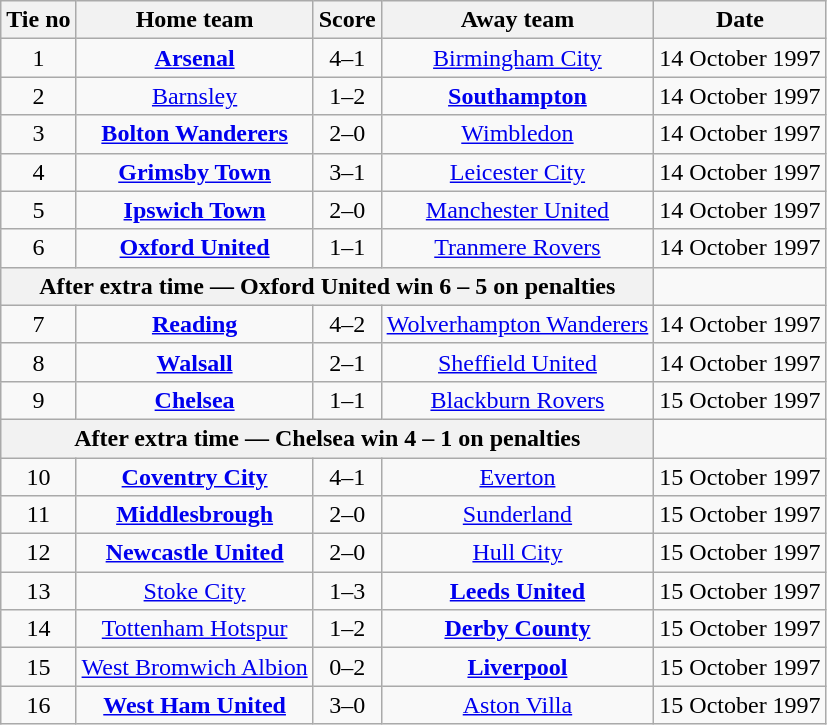<table class="wikitable" style="text-align: center">
<tr>
<th>Tie no</th>
<th>Home team</th>
<th>Score</th>
<th>Away team</th>
<th>Date</th>
</tr>
<tr>
<td>1</td>
<td><strong><a href='#'>Arsenal</a></strong></td>
<td>4–1</td>
<td><a href='#'>Birmingham City</a></td>
<td>14 October 1997</td>
</tr>
<tr>
<td>2</td>
<td><a href='#'>Barnsley</a></td>
<td>1–2</td>
<td><strong><a href='#'>Southampton</a></strong></td>
<td>14 October 1997</td>
</tr>
<tr>
<td>3</td>
<td><strong><a href='#'>Bolton Wanderers</a></strong></td>
<td>2–0</td>
<td><a href='#'>Wimbledon</a></td>
<td>14 October 1997</td>
</tr>
<tr>
<td>4</td>
<td><strong><a href='#'>Grimsby Town</a></strong></td>
<td>3–1</td>
<td><a href='#'>Leicester City</a></td>
<td>14 October 1997</td>
</tr>
<tr>
<td>5</td>
<td><strong><a href='#'>Ipswich Town</a></strong></td>
<td>2–0</td>
<td><a href='#'>Manchester United</a></td>
<td>14 October 1997</td>
</tr>
<tr>
<td>6</td>
<td><strong><a href='#'>Oxford United</a></strong></td>
<td>1–1</td>
<td><a href='#'>Tranmere Rovers</a></td>
<td>14 October 1997</td>
</tr>
<tr>
<th colspan="4">After extra time — Oxford United win 6 – 5 on penalties</th>
</tr>
<tr>
<td>7</td>
<td><strong><a href='#'>Reading</a></strong></td>
<td>4–2</td>
<td><a href='#'>Wolverhampton Wanderers</a></td>
<td>14 October 1997</td>
</tr>
<tr>
<td>8</td>
<td><strong><a href='#'>Walsall</a></strong></td>
<td>2–1</td>
<td><a href='#'>Sheffield United</a></td>
<td>14 October 1997</td>
</tr>
<tr>
<td>9</td>
<td><strong><a href='#'>Chelsea</a></strong></td>
<td>1–1</td>
<td><a href='#'>Blackburn Rovers</a></td>
<td>15 October 1997</td>
</tr>
<tr>
<th colspan="4">After extra time — Chelsea win 4 – 1 on penalties</th>
</tr>
<tr>
<td>10</td>
<td><strong><a href='#'>Coventry City</a></strong></td>
<td>4–1</td>
<td><a href='#'>Everton</a></td>
<td>15 October 1997</td>
</tr>
<tr>
<td>11</td>
<td><strong><a href='#'>Middlesbrough</a></strong></td>
<td>2–0</td>
<td><a href='#'>Sunderland</a></td>
<td>15 October 1997</td>
</tr>
<tr>
<td>12</td>
<td><strong><a href='#'>Newcastle United</a></strong></td>
<td>2–0</td>
<td><a href='#'>Hull City</a></td>
<td>15 October 1997</td>
</tr>
<tr>
<td>13</td>
<td><a href='#'>Stoke City</a></td>
<td>1–3</td>
<td><strong><a href='#'>Leeds United</a></strong></td>
<td>15 October 1997</td>
</tr>
<tr>
<td>14</td>
<td><a href='#'>Tottenham Hotspur</a></td>
<td>1–2</td>
<td><strong><a href='#'>Derby County</a></strong></td>
<td>15 October 1997</td>
</tr>
<tr>
<td>15</td>
<td><a href='#'>West Bromwich Albion</a></td>
<td>0–2</td>
<td><strong><a href='#'>Liverpool</a></strong></td>
<td>15 October 1997</td>
</tr>
<tr>
<td>16</td>
<td><strong><a href='#'>West Ham United</a></strong></td>
<td>3–0</td>
<td><a href='#'>Aston Villa</a></td>
<td>15 October 1997</td>
</tr>
</table>
